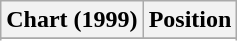<table class="wikitable">
<tr>
<th>Chart (1999)</th>
<th>Position</th>
</tr>
<tr>
</tr>
<tr>
</tr>
</table>
